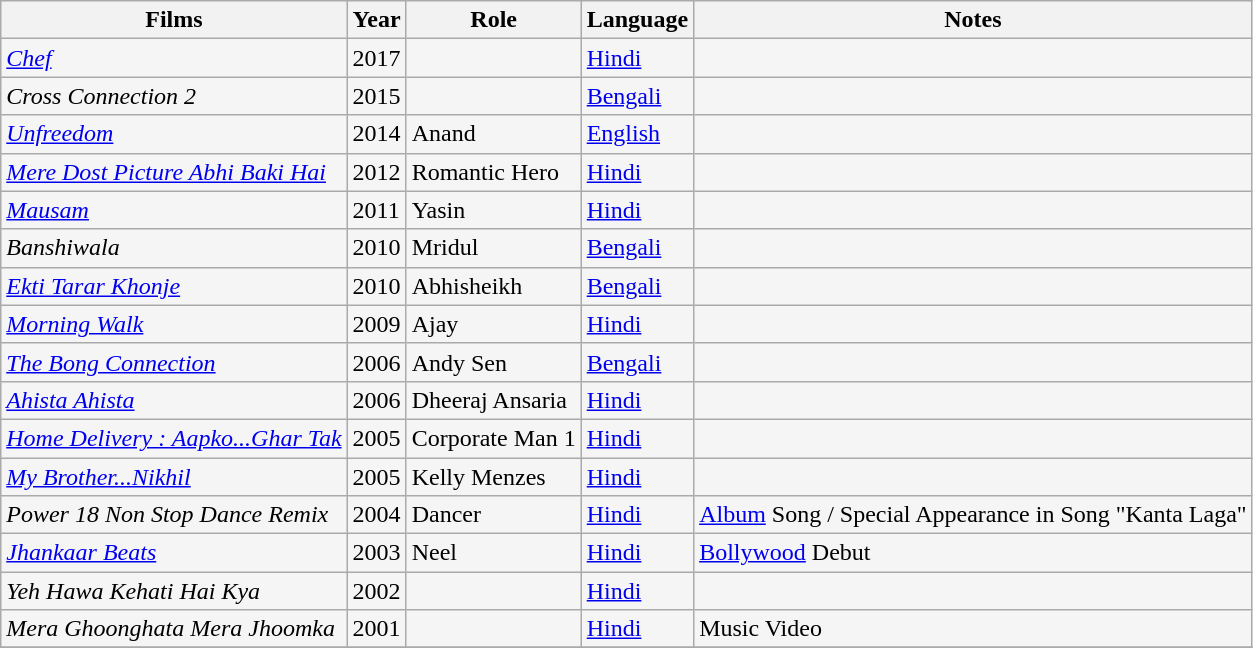<table class="wikitable sortable" style="background:#F5F5F5;">
<tr>
<th>Films</th>
<th>Year</th>
<th>Role</th>
<th>Language</th>
<th>Notes</th>
</tr>
<tr>
<td><em><a href='#'>Chef</a></em></td>
<td>2017</td>
<td></td>
<td><a href='#'>Hindi</a></td>
<td></td>
</tr>
<tr>
<td><em>Cross Connection 2</em></td>
<td>2015</td>
<td></td>
<td><a href='#'>Bengali</a></td>
<td></td>
</tr>
<tr>
<td><em><a href='#'>Unfreedom</a></em></td>
<td>2014</td>
<td>Anand</td>
<td><a href='#'>English</a></td>
<td></td>
</tr>
<tr>
<td><em><a href='#'>Mere Dost Picture Abhi Baki Hai</a></em></td>
<td>2012</td>
<td>Romantic Hero</td>
<td><a href='#'>Hindi</a></td>
<td></td>
</tr>
<tr>
<td><em><a href='#'>Mausam</a></em></td>
<td>2011</td>
<td>Yasin</td>
<td><a href='#'>Hindi</a></td>
<td></td>
</tr>
<tr>
<td><em>Banshiwala</em></td>
<td>2010</td>
<td>Mridul</td>
<td><a href='#'>Bengali</a></td>
<td></td>
</tr>
<tr>
<td><em><a href='#'>Ekti Tarar Khonje</a></em></td>
<td>2010</td>
<td>Abhisheikh</td>
<td><a href='#'>Bengali</a></td>
<td></td>
</tr>
<tr>
<td><em><a href='#'>Morning Walk</a></em></td>
<td>2009</td>
<td>Ajay</td>
<td><a href='#'>Hindi</a></td>
<td></td>
</tr>
<tr>
<td><em><a href='#'>The Bong Connection</a></em></td>
<td>2006</td>
<td>Andy Sen</td>
<td><a href='#'>Bengali</a></td>
<td></td>
</tr>
<tr>
<td><em><a href='#'>Ahista Ahista</a></em></td>
<td>2006</td>
<td>Dheeraj Ansaria</td>
<td><a href='#'>Hindi</a></td>
<td></td>
</tr>
<tr>
<td><em><a href='#'>Home Delivery : Aapko...Ghar Tak</a></em></td>
<td>2005</td>
<td>Corporate Man 1</td>
<td><a href='#'>Hindi</a></td>
<td></td>
</tr>
<tr>
<td><em><a href='#'>My Brother...Nikhil</a></em></td>
<td>2005</td>
<td>Kelly Menzes</td>
<td><a href='#'>Hindi</a></td>
<td></td>
</tr>
<tr>
<td><em>Power 18 Non Stop Dance Remix</em></td>
<td>2004</td>
<td>Dancer</td>
<td><a href='#'>Hindi</a></td>
<td><a href='#'>Album</a> Song / Special Appearance in Song "Kanta Laga"</td>
</tr>
<tr>
<td><em><a href='#'>Jhankaar Beats</a></em></td>
<td>2003</td>
<td>Neel</td>
<td><a href='#'>Hindi</a></td>
<td><a href='#'>Bollywood</a> Debut</td>
</tr>
<tr>
<td><em>Yeh Hawa Kehati Hai Kya</em></td>
<td>2002</td>
<td></td>
<td><a href='#'>Hindi</a></td>
<td></td>
</tr>
<tr>
<td><em>Mera Ghoonghata Mera Jhoomka</em></td>
<td>2001</td>
<td></td>
<td><a href='#'>Hindi</a></td>
<td>Music Video</td>
</tr>
<tr>
</tr>
</table>
